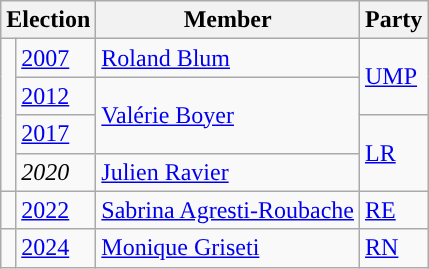<table class="wikitable">
<tr>
<th colspan="2">Election</th>
<th>Member</th>
<th>Party</th>
</tr>
<tr>
<td rowspan=4 style="background-color: "></td>
<td><a href='#'>2007</a></td>
<td><a href='#'>Roland Blum</a></td>
<td rowspan=2><a href='#'>UMP</a></td>
</tr>
<tr>
<td><a href='#'>2012</a></td>
<td rowspan=2><a href='#'>Valérie Boyer</a></td>
</tr>
<tr>
<td><a href='#'>2017</a></td>
<td rowspan="2"><a href='#'>LR</a></td>
</tr>
<tr>
<td><em>2020</em></td>
<td><a href='#'>Julien Ravier</a></td>
</tr>
<tr>
<td style="color:inherit;background-color: "></td>
<td><a href='#'>2022</a></td>
<td><a href='#'>Sabrina Agresti-Roubache</a></td>
<td><a href='#'>RE</a></td>
</tr>
<tr>
<td style="color:inherit;background-color: "></td>
<td><a href='#'>2024</a></td>
<td><a href='#'>Monique Griseti</a></td>
<td><a href='#'>RN</a></td>
</tr>
</table>
